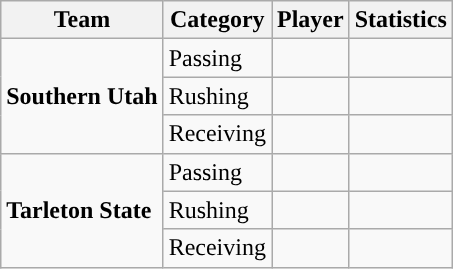<table class="wikitable" style="float: right;">
<tr>
<th>Team</th>
<th>Category</th>
<th>Player</th>
<th>Statistics</th>
</tr>
<tr>
<td rowspan=3><strong>Southern Utah</strong></td>
<td>Passing</td>
<td></td>
<td></td>
</tr>
<tr>
<td>Rushing</td>
<td></td>
<td></td>
</tr>
<tr>
<td>Receiving</td>
<td></td>
<td></td>
</tr>
<tr>
<td rowspan=3><strong>Tarleton State</strong></td>
<td>Passing</td>
<td></td>
<td></td>
</tr>
<tr>
<td>Rushing</td>
<td></td>
<td></td>
</tr>
<tr>
<td>Receiving</td>
<td></td>
<td></td>
</tr>
</table>
